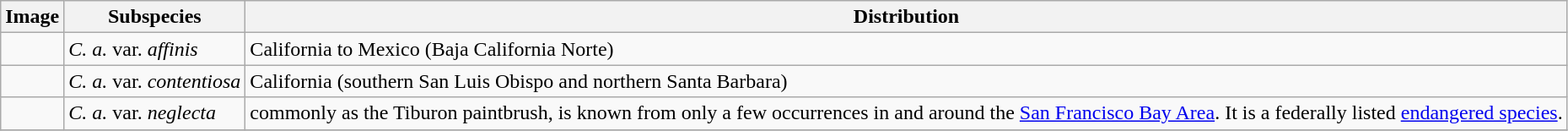<table class="wikitable">
<tr>
<th>Image</th>
<th>Subspecies</th>
<th>Distribution</th>
</tr>
<tr>
<td></td>
<td><em>C. a.</em> var. <em>affinis</em></td>
<td>California to Mexico (Baja California Norte)</td>
</tr>
<tr>
<td></td>
<td><em>C. a.</em> var. <em>contentiosa</em> </td>
<td>California (southern San Luis Obispo and northern Santa Barbara)</td>
</tr>
<tr>
<td></td>
<td><em>C. a.</em> var. <em>neglecta</em> </td>
<td>commonly as the Tiburon paintbrush, is known from only a few occurrences in and around the <a href='#'>San Francisco Bay Area</a>. It is a federally listed <a href='#'>endangered species</a>.</td>
</tr>
<tr>
</tr>
</table>
